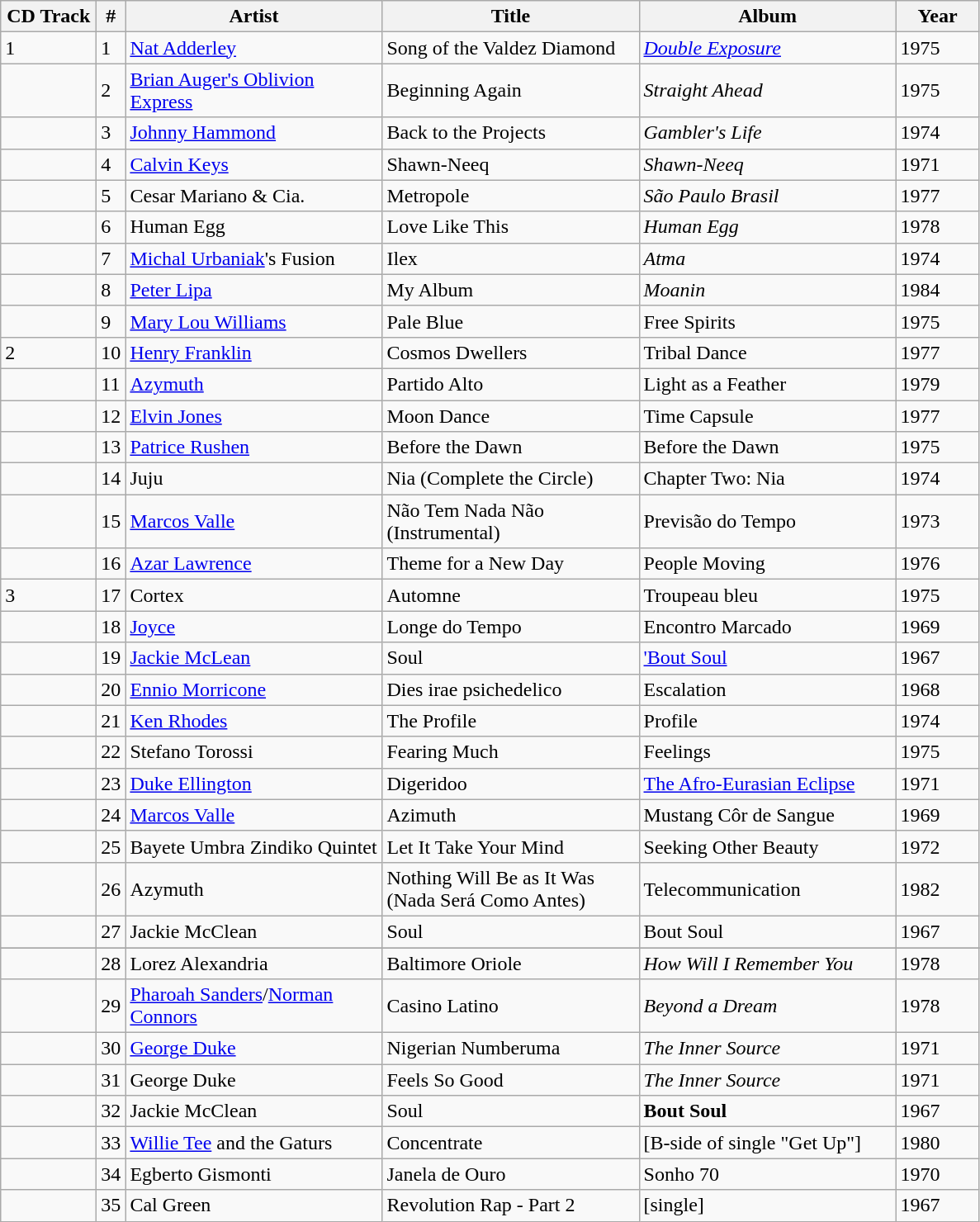<table class="wikitable" border="1">
<tr>
<th width="70">CD Track</th>
<th width="15">#</th>
<th width="200">Artist</th>
<th width="200">Title</th>
<th width="200">Album</th>
<th width="60">Year</th>
</tr>
<tr>
<td>1</td>
<td>1</td>
<td><a href='#'>Nat Adderley</a></td>
<td>Song of the Valdez Diamond</td>
<td><em><a href='#'>Double Exposure</a></em></td>
<td>1975</td>
</tr>
<tr>
<td></td>
<td>2</td>
<td><a href='#'>Brian Auger's Oblivion Express</a></td>
<td>Beginning Again</td>
<td><em>Straight Ahead</em></td>
<td>1975</td>
</tr>
<tr>
<td></td>
<td>3</td>
<td><a href='#'>Johnny Hammond</a></td>
<td>Back to the Projects</td>
<td><em>Gambler's Life</em></td>
<td>1974</td>
</tr>
<tr>
<td></td>
<td>4</td>
<td><a href='#'>Calvin Keys</a></td>
<td>Shawn-Neeq</td>
<td><em>Shawn-Neeq</em></td>
<td>1971</td>
</tr>
<tr>
<td></td>
<td>5</td>
<td>Cesar Mariano & Cia.</td>
<td>Metropole</td>
<td><em>São Paulo Brasil</em></td>
<td>1977</td>
</tr>
<tr>
<td></td>
<td>6</td>
<td>Human Egg</td>
<td>Love Like This</td>
<td><em>Human Egg</em></td>
<td>1978</td>
</tr>
<tr>
<td></td>
<td>7</td>
<td><a href='#'>Michal Urbaniak</a>'s Fusion</td>
<td>Ilex</td>
<td><em>Atma</em></td>
<td>1974</td>
</tr>
<tr>
<td></td>
<td>8</td>
<td><a href='#'>Peter Lipa</a></td>
<td>My Album</td>
<td><em>Moanin<strong></td>
<td>1984</td>
</tr>
<tr>
<td></td>
<td>9</td>
<td><a href='#'>Mary Lou Williams</a></td>
<td>Pale Blue</td>
<td></em>Free Spirits<em></td>
<td>1975</td>
</tr>
<tr>
<td>2</td>
<td>10</td>
<td><a href='#'>Henry Franklin</a></td>
<td>Cosmos Dwellers</td>
<td></em>Tribal Dance<em></td>
<td>1977</td>
</tr>
<tr>
<td></td>
<td>11</td>
<td><a href='#'>Azymuth</a></td>
<td>Partido Alto</td>
<td></em>Light as a Feather<em></td>
<td>1979</td>
</tr>
<tr>
<td></td>
<td>12</td>
<td><a href='#'>Elvin Jones</a></td>
<td>Moon Dance</td>
<td></em>Time Capsule<em></td>
<td>1977</td>
</tr>
<tr>
<td></td>
<td>13</td>
<td><a href='#'>Patrice Rushen</a></td>
<td>Before the Dawn</td>
<td></em>Before the Dawn<em></td>
<td>1975</td>
</tr>
<tr>
<td></td>
<td>14</td>
<td>Juju</td>
<td>Nia (Complete the Circle)</td>
<td></em>Chapter Two: Nia<em></td>
<td>1974</td>
</tr>
<tr>
<td></td>
<td>15</td>
<td><a href='#'>Marcos Valle</a></td>
<td>Não Tem Nada Não (Instrumental)</td>
<td></em>Previsão do Tempo<em></td>
<td>1973</td>
</tr>
<tr>
<td></td>
<td>16</td>
<td><a href='#'>Azar Lawrence</a></td>
<td>Theme for a New Day</td>
<td></em>People Moving<em></td>
<td>1976</td>
</tr>
<tr>
<td>3</td>
<td>17</td>
<td>Cortex</td>
<td>Automne</td>
<td></em>Troupeau bleu<em></td>
<td>1975</td>
</tr>
<tr>
<td></td>
<td>18</td>
<td><a href='#'>Joyce</a></td>
<td>Longe do Tempo</td>
<td></em>Encontro Marcado<em></td>
<td>1969</td>
</tr>
<tr>
<td></td>
<td>19</td>
<td><a href='#'>Jackie McLean</a></td>
<td>Soul</td>
<td></em><a href='#'>'Bout Soul</a><em></td>
<td>1967</td>
</tr>
<tr>
<td></td>
<td>20</td>
<td><a href='#'>Ennio Morricone</a></td>
<td>Dies irae psichedelico</td>
<td></em>Escalation<em></td>
<td>1968</td>
</tr>
<tr>
<td></td>
<td>21</td>
<td><a href='#'>Ken Rhodes</a></td>
<td>The Profile</td>
<td></em>Profile<em></td>
<td>1974</td>
</tr>
<tr>
<td></td>
<td>22</td>
<td>Stefano Torossi</td>
<td>Fearing Much</td>
<td></em>Feelings<em></td>
<td>1975</td>
</tr>
<tr>
<td></td>
<td>23</td>
<td><a href='#'>Duke Ellington</a></td>
<td>Digeridoo</td>
<td></em><a href='#'>The Afro-Eurasian Eclipse</a><em></td>
<td>1971</td>
</tr>
<tr>
<td></td>
<td>24</td>
<td><a href='#'>Marcos Valle</a></td>
<td>Azimuth</td>
<td></em>Mustang Côr de Sangue<em></td>
<td>1969</td>
</tr>
<tr>
<td></td>
<td>25</td>
<td>Bayete Umbra Zindiko Quintet</td>
<td>Let It Take Your Mind</td>
<td></em>Seeking Other Beauty<em></td>
<td>1972</td>
</tr>
<tr>
<td></td>
<td>26</td>
<td>Azymuth</td>
<td>Nothing Will Be as It Was (Nada Será Como Antes)</td>
<td></em>Telecommunication<em></td>
<td>1982</td>
</tr>
<tr>
<td></td>
<td>27</td>
<td>Jackie McClean</td>
<td>Soul</td>
<td></strong>Bout Soul</em></td>
<td>1967</td>
</tr>
<tr>
</tr>
<tr>
<td></td>
<td>28</td>
<td>Lorez Alexandria</td>
<td>Baltimore Oriole</td>
<td><em>How Will I Remember You</em></td>
<td>1978</td>
</tr>
<tr>
<td></td>
<td>29</td>
<td><a href='#'>Pharoah Sanders</a>/<a href='#'>Norman Connors</a></td>
<td>Casino Latino</td>
<td><em>Beyond a Dream</em></td>
<td>1978</td>
</tr>
<tr>
<td></td>
<td>30</td>
<td><a href='#'>George Duke</a></td>
<td>Nigerian Numberuma</td>
<td><em>The Inner Source</em></td>
<td>1971</td>
</tr>
<tr>
<td></td>
<td>31</td>
<td>George Duke</td>
<td>Feels So Good</td>
<td><em>The Inner Source</em></td>
<td>1971</td>
</tr>
<tr>
<td></td>
<td>32</td>
<td>Jackie McClean</td>
<td>Soul</td>
<td><strong>Bout Soul<em></td>
<td>1967</td>
</tr>
<tr>
<td></td>
<td>33</td>
<td><a href='#'>Willie Tee</a> and the Gaturs</td>
<td>Concentrate</td>
<td>[B-side of single "Get Up"]</td>
<td>1980</td>
</tr>
<tr>
<td></td>
<td>34</td>
<td>Egberto Gismonti</td>
<td>Janela de Ouro</td>
<td>Sonho 70</td>
<td>1970</td>
</tr>
<tr>
<td></td>
<td>35</td>
<td>Cal Green</td>
<td>Revolution Rap - Part 2</td>
<td>[single]</td>
<td>1967</td>
</tr>
</table>
